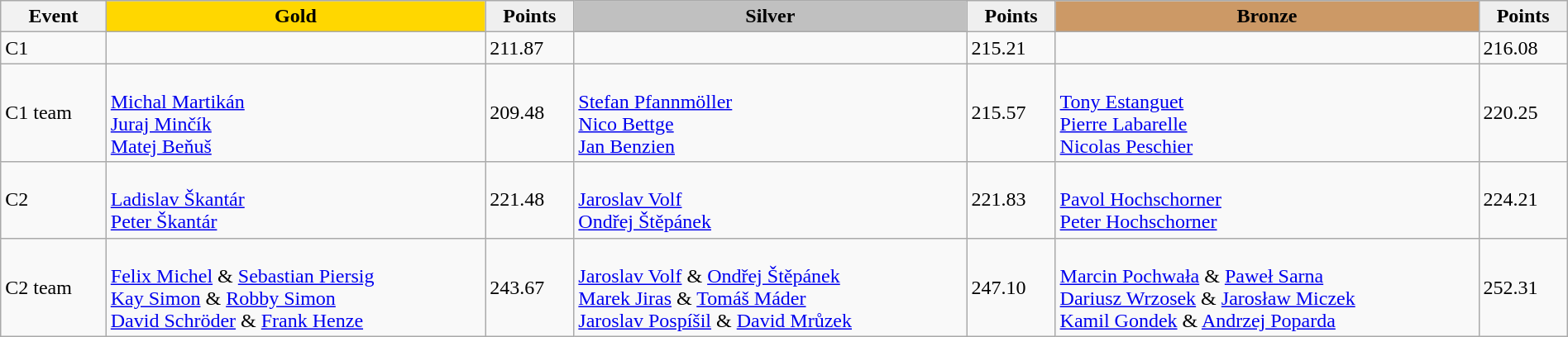<table class="wikitable" width=100%>
<tr>
<th>Event</th>
<td align=center bgcolor="gold"><strong>Gold</strong></td>
<td align=center bgcolor="EFEFEF"><strong>Points</strong></td>
<td align=center bgcolor="silver"><strong>Silver</strong></td>
<td align=center bgcolor="EFEFEF"><strong>Points</strong></td>
<td align=center bgcolor="CC9966"><strong>Bronze</strong></td>
<td align=center bgcolor="EFEFEF"><strong>Points</strong></td>
</tr>
<tr>
<td>C1</td>
<td></td>
<td>211.87</td>
<td></td>
<td>215.21</td>
<td></td>
<td>216.08</td>
</tr>
<tr>
<td>C1 team</td>
<td><br><a href='#'>Michal Martikán</a><br><a href='#'>Juraj Minčík</a><br><a href='#'>Matej Beňuš</a></td>
<td>209.48</td>
<td><br><a href='#'>Stefan Pfannmöller</a><br><a href='#'>Nico Bettge</a><br><a href='#'>Jan Benzien</a></td>
<td>215.57</td>
<td><br><a href='#'>Tony Estanguet</a><br><a href='#'>Pierre Labarelle</a><br><a href='#'>Nicolas Peschier</a></td>
<td>220.25</td>
</tr>
<tr>
<td>C2</td>
<td><br><a href='#'>Ladislav Škantár</a><br><a href='#'>Peter Škantár</a></td>
<td>221.48</td>
<td><br><a href='#'>Jaroslav Volf</a><br><a href='#'>Ondřej Štěpánek</a></td>
<td>221.83</td>
<td><br><a href='#'>Pavol Hochschorner</a><br><a href='#'>Peter Hochschorner</a></td>
<td>224.21</td>
</tr>
<tr>
<td>C2 team</td>
<td><br><a href='#'>Felix Michel</a> & <a href='#'>Sebastian Piersig</a><br><a href='#'>Kay Simon</a> & <a href='#'>Robby Simon</a><br><a href='#'>David Schröder</a> & <a href='#'>Frank Henze</a></td>
<td>243.67</td>
<td><br><a href='#'>Jaroslav Volf</a> & <a href='#'>Ondřej Štěpánek</a><br><a href='#'>Marek Jiras</a> & <a href='#'>Tomáš Máder</a><br><a href='#'>Jaroslav Pospíšil</a> & <a href='#'>David Mrůzek</a></td>
<td>247.10</td>
<td><br><a href='#'>Marcin Pochwała</a> & <a href='#'>Paweł Sarna</a><br><a href='#'>Dariusz Wrzosek</a> & <a href='#'>Jarosław Miczek</a><br><a href='#'>Kamil Gondek</a> & <a href='#'>Andrzej Poparda</a></td>
<td>252.31</td>
</tr>
</table>
